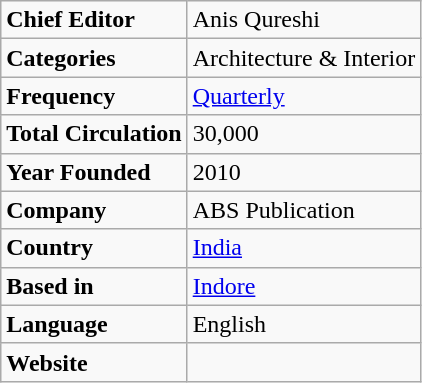<table class="wikitable" id="cite_ref-1">
<tr>
<td><strong>Chief Editor</strong></td>
<td>Anis Qureshi</td>
</tr>
<tr>
<td><strong>Categories</strong></td>
<td>Architecture & Interior</td>
</tr>
<tr>
<td><strong>Frequency</strong></td>
<td><a href='#'>Quarterly</a></td>
</tr>
<tr>
<td><strong>Total Circulation</strong></td>
<td>30,000</td>
</tr>
<tr>
<td><strong>Year Founded</strong></td>
<td>2010</td>
</tr>
<tr>
<td><strong>Company</strong></td>
<td>ABS Publication</td>
</tr>
<tr>
<td><strong>Country</strong></td>
<td><a href='#'>India</a></td>
</tr>
<tr>
<td><strong>Based in</strong></td>
<td><a href='#'>Indore</a></td>
</tr>
<tr>
<td><strong>Language</strong></td>
<td>English</td>
</tr>
<tr>
<td><strong>Website</strong></td>
<td></td>
</tr>
</table>
